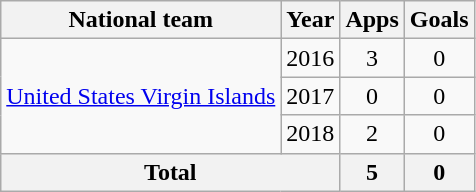<table class="wikitable" style="text-align:center">
<tr>
<th>National team</th>
<th>Year</th>
<th>Apps</th>
<th>Goals</th>
</tr>
<tr>
<td rowspan=3><a href='#'>United States Virgin Islands</a></td>
<td>2016</td>
<td>3</td>
<td>0</td>
</tr>
<tr>
<td>2017</td>
<td>0</td>
<td>0</td>
</tr>
<tr>
<td>2018</td>
<td>2</td>
<td>0</td>
</tr>
<tr>
<th colspan=2>Total</th>
<th>5</th>
<th>0</th>
</tr>
</table>
